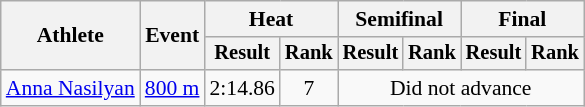<table class="wikitable" style="font-size:90%">
<tr>
<th rowspan="2">Athlete</th>
<th rowspan="2">Event</th>
<th colspan="2">Heat</th>
<th colspan="2">Semifinal</th>
<th colspan="2">Final</th>
</tr>
<tr style="font-size:95%">
<th>Result</th>
<th>Rank</th>
<th>Result</th>
<th>Rank</th>
<th>Result</th>
<th>Rank</th>
</tr>
<tr align=center>
<td align=left><a href='#'>Anna Nasilyan</a></td>
<td align=left rowspan=2><a href='#'>800 m</a></td>
<td>2:14.86</td>
<td>7</td>
<td colspan=4>Did not advance</td>
</tr>
</table>
